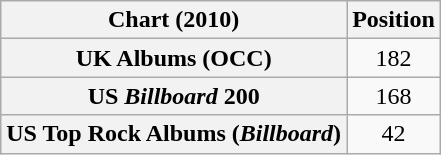<table class="wikitable sortable plainrowheaders" style="text-align:center">
<tr>
<th>Chart (2010)</th>
<th>Position</th>
</tr>
<tr>
<th scope="row">UK Albums (OCC)</th>
<td>182</td>
</tr>
<tr>
<th scope="row">US <em>Billboard</em> 200</th>
<td>168</td>
</tr>
<tr>
<th scope="row">US Top Rock Albums (<em>Billboard</em>)</th>
<td>42</td>
</tr>
</table>
